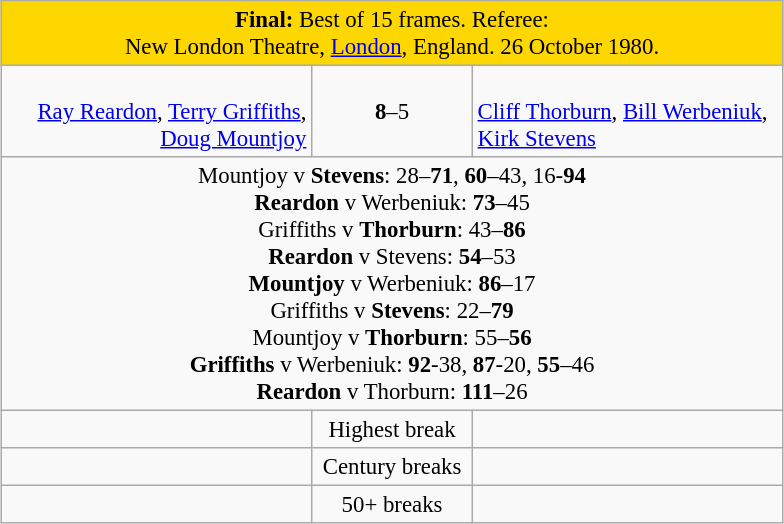<table class="wikitable" style="font-size: 95%; margin: 1em auto 1em auto;">
<tr>
<td colspan="3" align="center" bgcolor="#ffd700"><strong>Final:</strong> Best of 15 frames. Referee: <br>New London Theatre, <a href='#'>London</a>, England. 26 October 1980.</td>
</tr>
<tr>
<td width="200" align="right"><strong></strong> <br> <a href='#'>Ray Reardon</a>, <a href='#'>Terry Griffiths</a>, <a href='#'>Doug Mountjoy</a></td>
<td width="100" align="center"><strong>8</strong>–5</td>
<td width="200"><strong></strong> <br> <a href='#'>Cliff Thorburn</a>, <a href='#'>Bill Werbeniuk</a>, <a href='#'>Kirk Stevens</a></td>
</tr>
<tr>
<td colspan="3" align="center" style="font-size: 100%">Mountjoy v <strong>Stevens</strong>: 28–<strong>71</strong>, <strong>60</strong>–43, 16-<strong>94</strong> <br> <strong>Reardon</strong> v Werbeniuk: <strong>73</strong>–45 <br> Griffiths v <strong>Thorburn</strong>: 43–<strong>86</strong> <br> <strong>Reardon</strong> v Stevens: <strong>54</strong>–53 <br> <strong>Mountjoy</strong> v Werbeniuk: <strong>86</strong>–17 <br> Griffiths v <strong>Stevens</strong>: 22–<strong>79</strong> <br> Mountjoy v <strong>Thorburn</strong>: 55–<strong>56</strong> <br> <strong>Griffiths</strong> v Werbeniuk: <strong>92</strong>-38, <strong>87</strong>-20, <strong>55</strong>–46 <br> <strong>Reardon</strong> v Thorburn: <strong>111</strong>–26 <br></td>
</tr>
<tr>
<td align="right"></td>
<td align="center">Highest break</td>
<td align="left"></td>
</tr>
<tr>
<td align="right"></td>
<td align="center">Century breaks</td>
<td align="left"></td>
</tr>
<tr>
<td align="right"></td>
<td align="center">50+ breaks</td>
<td align="left"></td>
</tr>
</table>
